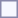<table style="border:1px solid #8888aa; background-color:#f7f8ff; padding:5px; font-size:95%; margin: 0px 12px 12px 0px;">
</table>
